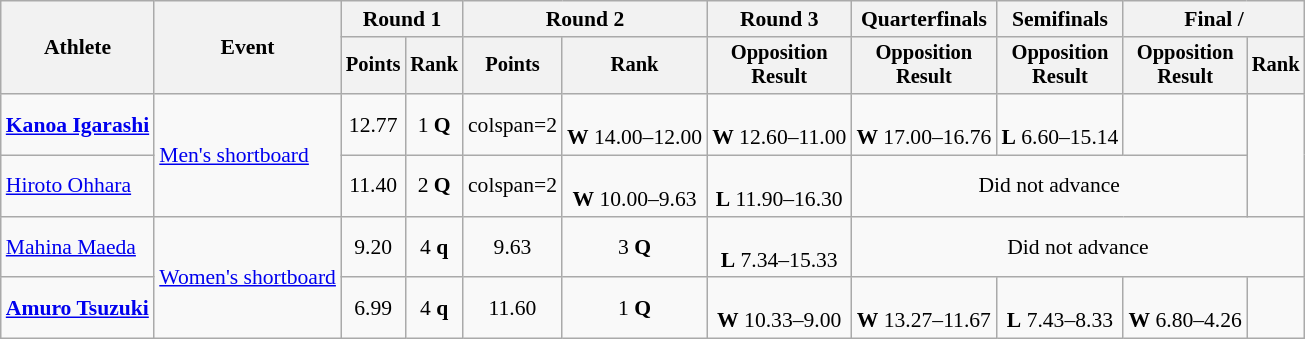<table class="wikitable" style="font-size:90%">
<tr>
<th rowspan=2>Athlete</th>
<th rowspan=2>Event</th>
<th colspan=2>Round 1</th>
<th colspan=2>Round 2</th>
<th>Round 3</th>
<th>Quarterfinals</th>
<th>Semifinals</th>
<th colspan=2>Final / </th>
</tr>
<tr style="font-size: 95%">
<th>Points</th>
<th>Rank</th>
<th>Points</th>
<th>Rank</th>
<th>Opposition<br>Result</th>
<th>Opposition<br>Result</th>
<th>Opposition<br>Result</th>
<th>Opposition<br>Result</th>
<th>Rank</th>
</tr>
<tr align=center>
<td align=left><strong><a href='#'>Kanoa Igarashi</a></strong></td>
<td align=left rowspan=2><a href='#'>Men's shortboard</a></td>
<td>12.77</td>
<td>1 <strong>Q</strong></td>
<td>colspan=2 </td>
<td><br> <strong>W</strong> 14.00–12.00</td>
<td><br> <strong>W</strong> 12.60–11.00</td>
<td><br> <strong>W</strong> 17.00–16.76</td>
<td><br> <strong>L</strong> 6.60–15.14</td>
<td></td>
</tr>
<tr align=center>
<td align=left><a href='#'>Hiroto Ohhara</a></td>
<td>11.40</td>
<td>2 <strong>Q</strong></td>
<td>colspan=2 </td>
<td><br> <strong>W</strong> 10.00–9.63</td>
<td><br> <strong>L</strong> 11.90–16.30</td>
<td colspan=3>Did not advance</td>
</tr>
<tr align=center>
<td align=left><a href='#'>Mahina Maeda</a></td>
<td align=left rowspan=2><a href='#'>Women's shortboard</a></td>
<td>9.20</td>
<td>4 <strong>q</strong></td>
<td>9.63</td>
<td>3 <strong>Q</strong></td>
<td><br> <strong>L</strong> 7.34–15.33</td>
<td colspan=4>Did not advance</td>
</tr>
<tr align=center>
<td align=left><strong><a href='#'>Amuro Tsuzuki</a></strong></td>
<td>6.99</td>
<td>4 <strong>q</strong></td>
<td>11.60</td>
<td>1 <strong>Q</strong></td>
<td><br> <strong>W</strong> 10.33–9.00</td>
<td><br> <strong>W</strong> 13.27–11.67</td>
<td><br> <strong>L</strong> 7.43–8.33</td>
<td><br> <strong>W</strong> 6.80–4.26</td>
<td></td>
</tr>
</table>
